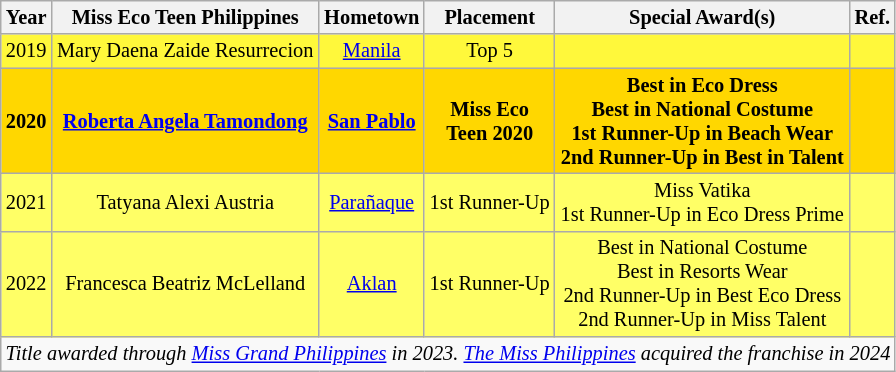<table class="wikitable" style="font-size: 85%; text-align:center" width:100%;">
<tr>
<th>Year</th>
<th>Miss Eco Teen Philippines</th>
<th>Hometown</th>
<th>Placement</th>
<th>Special Award(s)</th>
<th>Ref.</th>
</tr>
<tr style="background-color:#FFF83B;">
<td>2019</td>
<td>Mary Daena Zaide Resurrecion</td>
<td><a href='#'>Manila</a></td>
<td>Top 5</td>
<td></td>
<td></td>
</tr>
<tr style="background-color:gold; font-weight: bold">
<td>2020</td>
<td><a href='#'>Roberta Angela Tamondong</a></td>
<td><a href='#'>San Pablo</a></td>
<td>Miss Eco <br> Teen 2020</td>
<td>Best in Eco Dress <br> Best in National Costume <br> 1st Runner-Up in Beach Wear <br> 2nd Runner-Up in Best in Talent</td>
<td></td>
</tr>
<tr bgcolor="#FFFF66">
<td>2021</td>
<td>Tatyana Alexi Austria</td>
<td><a href='#'>Parañaque</a></td>
<td>1st Runner-Up</td>
<td>Miss Vatika <br> 1st Runner-Up in Eco Dress Prime</td>
<td></td>
</tr>
<tr bgcolor="#FFFF66">
<td>2022</td>
<td>Francesca Beatriz McLelland</td>
<td><a href='#'>Aklan</a></td>
<td>1st Runner-Up</td>
<td>Best in National Costume <br> Best in Resorts Wear <br> 2nd Runner-Up in Best Eco Dress <br> 2nd Runner-Up in Miss Talent</td>
<td></td>
</tr>
<tr>
<td colspan="6"><em>Title awarded through <a href='#'>Miss Grand Philippines</a> in 2023. <a href='#'>The Miss Philippines</a> acquired the franchise in 2024</em></td>
</tr>
</table>
